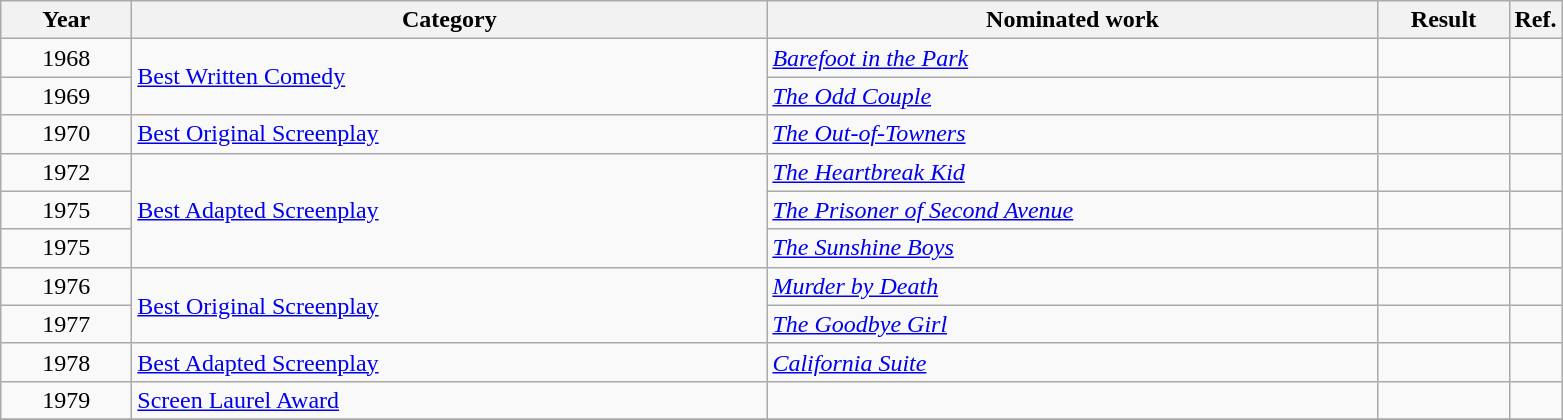<table class=wikitable>
<tr>
<th scope="col" style="width:5em;">Year</th>
<th scope="col" style="width:26em;">Category</th>
<th scope="col" style="width:25em;">Nominated work</th>
<th scope="col" style="width:5em;">Result</th>
<th>Ref.</th>
</tr>
<tr>
<td style="text-align:center;">1968</td>
<td rowspan=2><a href='#'>Best Written Comedy</a></td>
<td><em><a href='#'>Barefoot in the Park</a></em></td>
<td></td>
<td style="text-align:center;"></td>
</tr>
<tr>
<td style="text-align:center;">1969</td>
<td><em><a href='#'>The Odd Couple</a></em></td>
<td></td>
<td style="text-align:center;"></td>
</tr>
<tr>
<td style="text-align:center;">1970</td>
<td><a href='#'>Best Original Screenplay</a></td>
<td><em><a href='#'>The Out-of-Towners</a></em></td>
<td></td>
<td style="text-align:center;"></td>
</tr>
<tr>
<td style="text-align:center;">1972</td>
<td rowspan=3><a href='#'>Best Adapted Screenplay</a></td>
<td><em><a href='#'>The Heartbreak Kid</a></em></td>
<td></td>
<td style="text-align:center;"></td>
</tr>
<tr>
<td style="text-align:center;">1975</td>
<td><em><a href='#'>The Prisoner of Second Avenue</a></em></td>
<td></td>
<td style="text-align:center;"></td>
</tr>
<tr>
<td style="text-align:center;">1975</td>
<td><em><a href='#'>The Sunshine Boys</a></em></td>
<td></td>
<td style="text-align:center;"></td>
</tr>
<tr>
<td style="text-align:center;">1976</td>
<td rowspan=2><a href='#'>Best Original Screenplay</a></td>
<td><em><a href='#'>Murder by Death</a></em></td>
<td></td>
<td style="text-align:center;"></td>
</tr>
<tr>
<td style="text-align:center;">1977</td>
<td><em><a href='#'>The Goodbye Girl</a></em></td>
<td></td>
<td style="text-align:center;"></td>
</tr>
<tr>
<td style="text-align:center;">1978</td>
<td><a href='#'>Best Adapted Screenplay</a></td>
<td><em><a href='#'>California Suite</a></em></td>
<td></td>
<td style="text-align:center;"></td>
</tr>
<tr>
<td style="text-align:center;">1979</td>
<td><a href='#'>Screen Laurel Award</a></td>
<td></td>
<td></td>
<td style="text-align:center;"></td>
</tr>
<tr>
</tr>
</table>
